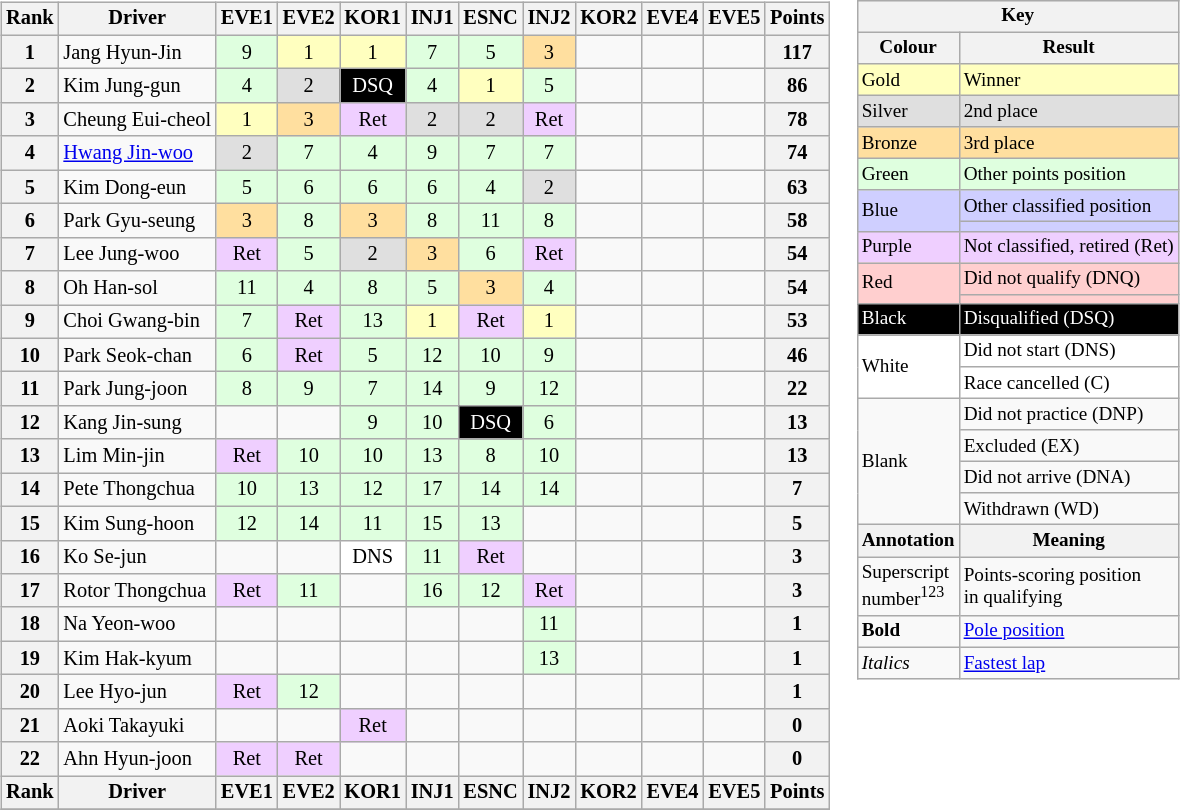<table>
<tr>
<td style="vertical-align:top; text-align:center"><br><table class="wikitable" style="font-size:85%; text-align:center">
<tr>
<th>Rank</th>
<th>Driver</th>
<th>EVE1<br></th>
<th>EVE2<br></th>
<th>KOR1<br></th>
<th>INJ1<br></th>
<th>ESNC<br></th>
<th>INJ2<br></th>
<th>KOR2<br></th>
<th>EVE4<br></th>
<th>EVE5<br></th>
<th>Points</th>
</tr>
<tr>
<th>1</th>
<td align="left"> Jang Hyun-Jin</td>
<td style="background-color:#DFFFDF">9</td>
<td style="background-color:#FFFFBF">1</td>
<td style="background-color:#FFFFBF">1</td>
<td style="background-color:#DFFFDF">7</td>
<td style="background-color:#DFFFDF">5</td>
<td style="background-color:#FFDF9F">3</td>
<td></td>
<td></td>
<td></td>
<th>117</th>
</tr>
<tr>
<th>2</th>
<td align="left"> Kim Jung-gun</td>
<td style="background-color:#DFFFDF">4</td>
<td style="background-color:#DFDFDF">2</td>
<td style="background-color:#000000; color:white">DSQ</td>
<td style="background-color:#DFFFDF">4</td>
<td style="background-color:#FFFFBF">1</td>
<td style="background-color:#DFFFDF">5</td>
<td></td>
<td></td>
<td></td>
<th>86</th>
</tr>
<tr>
<th>3</th>
<td align="left"> Cheung Eui-cheol</td>
<td style="background-color:#FFFFBF">1</td>
<td style="background-color:#FFDF9F">3</td>
<td style="background-color:#EFCFFF">Ret</td>
<td style="background-color:#DFDFDF">2</td>
<td style="background-color:#DFDFDF">2</td>
<td style="background-color:#EFCFFF">Ret</td>
<td></td>
<td></td>
<td></td>
<th>78</th>
</tr>
<tr>
<th>4</th>
<td align="left"> <a href='#'>Hwang Jin-woo</a></td>
<td style="background-color:#DFDFDF">2</td>
<td style="background-color:#DFFFDF">7</td>
<td style="background-color:#DFFFDF">4</td>
<td style="background-color:#DFFFDF">9</td>
<td style="background-color:#DFFFDF">7</td>
<td style="background-color:#DFFFDF">7</td>
<td></td>
<td></td>
<td></td>
<th>74</th>
</tr>
<tr>
<th>5</th>
<td align="left"> Kim Dong-eun</td>
<td style="background-color:#DFFFDF">5</td>
<td style="background-color:#DFFFDF">6</td>
<td style="background-color:#DFFFDF">6</td>
<td style="background-color:#DFFFDF">6</td>
<td style="background-color:#DFFFDF">4</td>
<td style="background-color:#DFDFDF">2</td>
<td></td>
<td></td>
<td></td>
<th>63</th>
</tr>
<tr>
<th>6</th>
<td align="left"> Park Gyu-seung</td>
<td style="background-color:#FFDF9F">3</td>
<td style="background-color:#DFFFDF">8</td>
<td style="background-color:#FFDF9F">3</td>
<td style="background-color:#DFFFDF">8</td>
<td style="background-color:#DFFFDF">11</td>
<td style="background-color:#DFFFDF">8</td>
<td></td>
<td></td>
<td></td>
<th>58</th>
</tr>
<tr>
<th>7</th>
<td align="left"> Lee Jung-woo</td>
<td style="background-color:#EFCFFF">Ret</td>
<td style="background-color:#DFFFDF">5</td>
<td style="background-color:#DFDFDF">2</td>
<td style="background-color:#FFDF9F">3</td>
<td style="background-color:#DFFFDF">6</td>
<td style="background-color:#EFCFFF">Ret</td>
<td></td>
<td></td>
<td></td>
<th>54</th>
</tr>
<tr>
<th>8</th>
<td align="left"> Oh Han-sol</td>
<td style="background-color:#DFFFDF">11</td>
<td style="background-color:#DFFFDF">4</td>
<td style="background-color:#DFFFDF">8</td>
<td style="background-color:#DFFFDF">5</td>
<td style="background-color:#FFDF9F">3</td>
<td style="background-color:#DFFFDF">4</td>
<td></td>
<td></td>
<td></td>
<th>54</th>
</tr>
<tr>
<th>9</th>
<td align="left"> Choi Gwang-bin</td>
<td style="background-color:#DFFFDF">7</td>
<td style="background-color:#EFCFFF">Ret</td>
<td style="background-color:#DFFFDF">13</td>
<td style="background-color:#FFFFBF">1</td>
<td style="background-color:#EFCFFF">Ret</td>
<td style="background-color:#FFFFBF">1</td>
<td></td>
<td></td>
<td></td>
<th>53</th>
</tr>
<tr>
<th>10</th>
<td align="left"> Park Seok-chan</td>
<td style="background-color:#DFFFDF">6</td>
<td style="background-color:#EFCFFF">Ret</td>
<td style="background-color:#DFFFDF">5</td>
<td style="background-color:#DFFFDF">12</td>
<td style="background-color:#DFFFDF">10</td>
<td style="background-color:#DFFFDF">9</td>
<td></td>
<td></td>
<td></td>
<th>46</th>
</tr>
<tr>
<th>11</th>
<td align="left"> Park Jung-joon</td>
<td style="background-color:#DFFFDF">8</td>
<td style="background-color:#DFFFDF">9</td>
<td style="background-color:#DFFFDF">7</td>
<td style="background-color:#DFFFDF">14</td>
<td style="background-color:#DFFFDF">9</td>
<td style="background-color:#DFFFDF">12</td>
<td></td>
<td></td>
<td></td>
<th>22</th>
</tr>
<tr>
<th>12</th>
<td align="left"> Kang Jin-sung</td>
<td></td>
<td></td>
<td style="background-color:#DFFFDF">9</td>
<td style="background-color:#DFFFDF">10</td>
<td style="background-color:#000000; color:white">DSQ</td>
<td style="background-color:#DFFFDF">6</td>
<td></td>
<td></td>
<td></td>
<th>13</th>
</tr>
<tr>
<th>13</th>
<td align="left"> Lim Min-jin</td>
<td style="background-color:#EFCFFF">Ret</td>
<td style="background-color:#DFFFDF">10</td>
<td style="background-color:#DFFFDF">10</td>
<td style="background-color:#DFFFDF">13</td>
<td style="background-color:#DFFFDF">8</td>
<td style="background-color:#DFFFDF">10</td>
<td></td>
<td></td>
<td></td>
<th>13</th>
</tr>
<tr>
<th>14</th>
<td align="left"> Pete Thongchua</td>
<td style="background-color:#DFFFDF">10</td>
<td style="background-color:#DFFFDF">13</td>
<td style="background-color:#DFFFDF">12</td>
<td style="background-color:#DFFFDF">17</td>
<td style="background-color:#DFFFDF">14</td>
<td style="background-color:#DFFFDF">14</td>
<td></td>
<td></td>
<td></td>
<th>7</th>
</tr>
<tr>
<th>15</th>
<td align="left"> Kim Sung-hoon</td>
<td style="background-color:#DFFFDF">12</td>
<td style="background-color:#DFFFDF">14</td>
<td style="background-color:#DFFFDF">11</td>
<td style="background-color:#DFFFDF">15</td>
<td style="background-color:#DFFFDF">13</td>
<td></td>
<td></td>
<td></td>
<td></td>
<th>5</th>
</tr>
<tr>
<th>16</th>
<td align="left"> Ko Se-jun</td>
<td></td>
<td></td>
<td style="background-color:#FFFFFF">DNS</td>
<td style="background-color:#DFFFDF">11</td>
<td style="background-color:#EFCFFF">Ret</td>
<td></td>
<td></td>
<td></td>
<td></td>
<th>3</th>
</tr>
<tr>
<th>17</th>
<td align="left"> Rotor Thongchua</td>
<td style="background-color:#EFCFFF">Ret</td>
<td style="background-color:#DFFFDF">11</td>
<td></td>
<td style="background-color:#DFFFDF">16</td>
<td style="background-color:#DFFFDF">12</td>
<td style="background-color:#EFCFFF">Ret</td>
<td></td>
<td></td>
<td></td>
<th>3</th>
</tr>
<tr>
<th>18</th>
<td align="left"> Na Yeon-woo</td>
<td></td>
<td></td>
<td></td>
<td></td>
<td></td>
<td style="background-color:#DFFFDF">11</td>
<td></td>
<td></td>
<td></td>
<th>1</th>
</tr>
<tr>
<th>19</th>
<td align="left"> Kim Hak-kyum</td>
<td></td>
<td></td>
<td></td>
<td></td>
<td></td>
<td style="background-color:#DFFFDF">13</td>
<td></td>
<td></td>
<td></td>
<th>1</th>
</tr>
<tr>
<th>20</th>
<td align="left"> Lee Hyo-jun</td>
<td style="background-color:#EFCFFF">Ret</td>
<td style="background-color:#DFFFDF">12</td>
<td></td>
<td></td>
<td></td>
<td></td>
<td></td>
<td></td>
<td></td>
<th>1</th>
</tr>
<tr>
<th>21</th>
<td align="left"> Aoki Takayuki</td>
<td></td>
<td></td>
<td style="background-color:#EFCFFF">Ret</td>
<td></td>
<td></td>
<td></td>
<td></td>
<td></td>
<td></td>
<th>0</th>
</tr>
<tr>
<th>22</th>
<td align="left"> Ahn Hyun-joon</td>
<td style="background-color:#EFCFFF">Ret</td>
<td style="background-color:#EFCFFF">Ret</td>
<td></td>
<td></td>
<td></td>
<td></td>
<td></td>
<td></td>
<td></td>
<th>0</th>
</tr>
<tr>
<th>Rank</th>
<th>Driver</th>
<th>EVE1<br></th>
<th>EVE2<br></th>
<th>KOR1<br></th>
<th>INJ1<br></th>
<th>ESNC<br></th>
<th>INJ2<br></th>
<th>KOR2<br></th>
<th>EVE4<br></th>
<th>EVE5<br></th>
<th>Points</th>
</tr>
<tr>
</tr>
</table>
</td>
<td style="vertical-align:top;"><br><table style="margin-right:0; font-size:80%" class="wikitable">
<tr>
<th colspan=2>Key</th>
</tr>
<tr>
<th>Colour</th>
<th>Result</th>
</tr>
<tr style="background-color:#FFFFBF">
<td>Gold</td>
<td>Winner</td>
</tr>
<tr style="background-color:#DFDFDF">
<td>Silver</td>
<td>2nd place</td>
</tr>
<tr style="background-color:#FFDF9F">
<td>Bronze</td>
<td>3rd place</td>
</tr>
<tr style="background-color:#DFFFDF">
<td>Green</td>
<td>Other points position</td>
</tr>
<tr style="background-color:#CFCFFF">
<td rowspan="2">Blue</td>
<td>Other classified position</td>
</tr>
<tr style="background-color:#CFCFFF">
<td></td>
</tr>
<tr style="background-color:#EFCFFF">
<td>Purple</td>
<td>Not classified, retired (Ret)</td>
</tr>
<tr style="background-color:#FFCFCF">
<td rowspan="2">Red</td>
<td>Did not qualify (DNQ)</td>
</tr>
<tr style="background-color:#FFCFCF">
<td></td>
</tr>
<tr style="background-color:#000000; color:white">
<td>Black</td>
<td>Disqualified (DSQ)</td>
</tr>
<tr style="background-color:#FFFFFF">
<td rowspan="2">White</td>
<td>Did not start (DNS)</td>
</tr>
<tr style="background-color:#FFFFFF">
<td>Race cancelled (C)</td>
</tr>
<tr>
<td rowspan="4">Blank </td>
<td>Did not practice (DNP)</td>
</tr>
<tr>
<td>Excluded (EX)</td>
</tr>
<tr>
<td>Did not arrive (DNA)</td>
</tr>
<tr>
<td>Withdrawn (WD)</td>
</tr>
<tr>
<th>Annotation</th>
<th>Meaning</th>
</tr>
<tr>
<td>Superscript<br>number<sup>123</sup></td>
<td>Points-scoring position<br>in qualifying</td>
</tr>
<tr>
<td><strong>Bold</strong></td>
<td><a href='#'>Pole position</a></td>
</tr>
<tr>
<td><em>Italics</em></td>
<td><a href='#'>Fastest lap</a></td>
</tr>
</table>
</td>
</tr>
</table>
